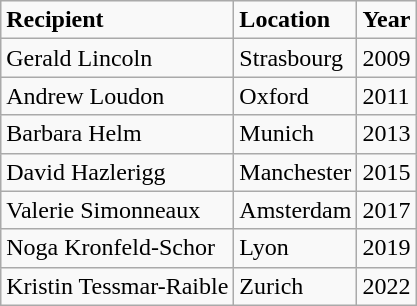<table class="wikitable">
<tr>
<td><strong>Recipient</strong></td>
<td><strong>Location</strong></td>
<td><strong>Year</strong></td>
</tr>
<tr>
<td>Gerald Lincoln</td>
<td>Strasbourg</td>
<td>2009</td>
</tr>
<tr>
<td>Andrew Loudon</td>
<td>Oxford</td>
<td>2011</td>
</tr>
<tr>
<td>Barbara Helm</td>
<td>Munich</td>
<td>2013</td>
</tr>
<tr>
<td>David Hazlerigg</td>
<td>Manchester</td>
<td>2015</td>
</tr>
<tr>
<td>Valerie Simonneaux</td>
<td>Amsterdam</td>
<td>2017</td>
</tr>
<tr>
<td>Noga Kronfeld-Schor</td>
<td>Lyon</td>
<td>2019</td>
</tr>
<tr>
<td>Kristin Tessmar-Raible</td>
<td>Zurich</td>
<td>2022</td>
</tr>
</table>
